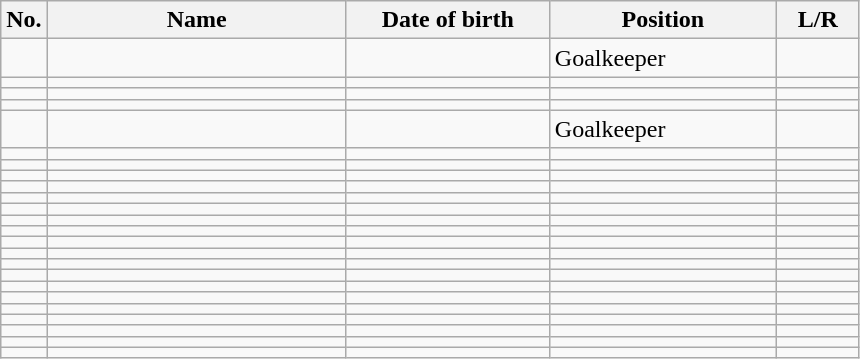<table class="wikitable sortable" style=font-size:100%; text-align:center;>
<tr>
<th>No.</th>
<th style=width:12em>Name</th>
<th style=width:8em>Date of birth</th>
<th style=width:9em>Position</th>
<th style=width:3em>L/R</th>
</tr>
<tr>
<td></td>
<td align=left></td>
<td align=right></td>
<td>Goalkeeper</td>
<td></td>
</tr>
<tr>
<td></td>
<td align=left></td>
<td align=right></td>
<td></td>
<td></td>
</tr>
<tr>
<td></td>
<td align=left></td>
<td align=right></td>
<td></td>
<td></td>
</tr>
<tr>
<td></td>
<td align=left></td>
<td align=right></td>
<td></td>
<td></td>
</tr>
<tr>
<td></td>
<td align=left></td>
<td align=right></td>
<td>Goalkeeper</td>
<td></td>
</tr>
<tr>
<td></td>
<td align=left></td>
<td align=right></td>
<td></td>
<td></td>
</tr>
<tr>
<td></td>
<td align=left></td>
<td align=right></td>
<td></td>
<td></td>
</tr>
<tr>
<td></td>
<td align=left></td>
<td align=right></td>
<td></td>
<td></td>
</tr>
<tr>
<td></td>
<td align=left></td>
<td align=right></td>
<td></td>
<td></td>
</tr>
<tr>
<td></td>
<td align=left></td>
<td align=right></td>
<td></td>
<td></td>
</tr>
<tr>
<td></td>
<td align=left></td>
<td align=right></td>
<td></td>
<td></td>
</tr>
<tr>
<td></td>
<td align=left></td>
<td align=right></td>
<td></td>
<td></td>
</tr>
<tr>
<td></td>
<td align=left></td>
<td align=right></td>
<td></td>
<td></td>
</tr>
<tr>
<td></td>
<td align=left></td>
<td align=right></td>
<td></td>
<td></td>
</tr>
<tr>
<td></td>
<td align=left></td>
<td align=right></td>
<td></td>
<td></td>
</tr>
<tr>
<td></td>
<td align=left></td>
<td align=right></td>
<td></td>
<td></td>
</tr>
<tr>
<td></td>
<td align=left></td>
<td align=right></td>
<td></td>
<td></td>
</tr>
<tr>
<td></td>
<td align=left></td>
<td align=right></td>
<td></td>
<td></td>
</tr>
<tr>
<td></td>
<td align=left></td>
<td align=right></td>
<td></td>
<td></td>
</tr>
<tr>
<td></td>
<td align=left></td>
<td align=right></td>
<td></td>
<td></td>
</tr>
<tr>
<td></td>
<td align=left></td>
<td align=right></td>
<td></td>
<td></td>
</tr>
<tr>
<td></td>
<td align=left></td>
<td align=right></td>
<td></td>
<td></td>
</tr>
<tr>
<td></td>
<td align=left></td>
<td align=right></td>
<td></td>
<td></td>
</tr>
<tr>
<td></td>
<td align=left></td>
<td align=right></td>
<td></td>
<td></td>
</tr>
</table>
